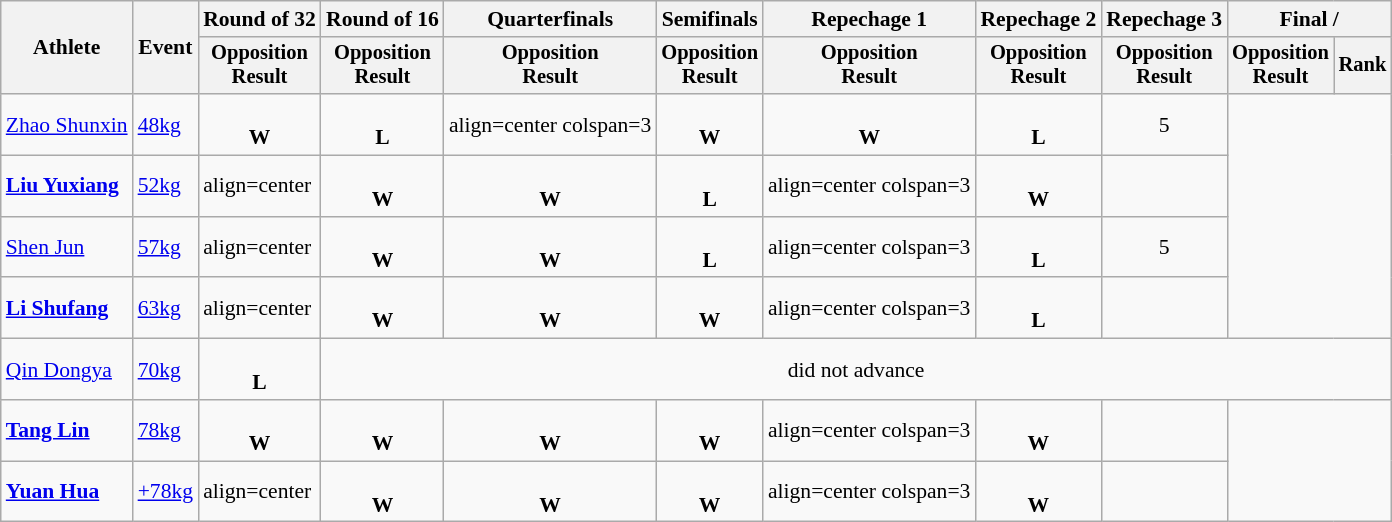<table class="wikitable" style="font-size:90%">
<tr>
<th rowspan="2">Athlete</th>
<th rowspan="2">Event</th>
<th>Round of 32</th>
<th>Round of 16</th>
<th>Quarterfinals</th>
<th>Semifinals</th>
<th>Repechage 1</th>
<th>Repechage 2</th>
<th>Repechage 3</th>
<th colspan=2>Final / </th>
</tr>
<tr style="font-size:95%">
<th>Opposition<br>Result</th>
<th>Opposition<br>Result</th>
<th>Opposition<br>Result</th>
<th>Opposition<br>Result</th>
<th>Opposition<br>Result</th>
<th>Opposition<br>Result</th>
<th>Opposition<br>Result</th>
<th>Opposition<br>Result</th>
<th>Rank</th>
</tr>
<tr>
<td align=left><a href='#'>Zhao Shunxin</a></td>
<td align=left><a href='#'>48kg</a></td>
<td align=center><br><strong>W</strong></td>
<td align=center><br><strong>L</strong></td>
<td>align=center colspan=3 </td>
<td align=center><br><strong>W</strong></td>
<td align=center><br><strong>W</strong></td>
<td align=center><br><strong>L</strong></td>
<td align=center>5</td>
</tr>
<tr>
<td align=left><strong><a href='#'>Liu Yuxiang</a></strong></td>
<td align=left><a href='#'>52kg</a></td>
<td>align=center </td>
<td align=center><br><strong>W</strong></td>
<td align=center><br><strong>W</strong></td>
<td align=center><br><strong>L</strong></td>
<td>align=center colspan=3 </td>
<td align=center><br><strong>W</strong></td>
<td align=center></td>
</tr>
<tr>
<td align=left><a href='#'>Shen Jun</a></td>
<td align=left><a href='#'>57kg</a></td>
<td>align=center </td>
<td align=center><br><strong>W</strong></td>
<td align=center><br><strong>W</strong></td>
<td align=center><br><strong>L</strong></td>
<td>align=center colspan=3 </td>
<td align=center><br><strong>L</strong></td>
<td align=center>5</td>
</tr>
<tr>
<td align=left><strong><a href='#'>Li Shufang</a></strong></td>
<td align=left><a href='#'>63kg</a></td>
<td>align=center </td>
<td align=center><br><strong>W</strong></td>
<td align=center><br><strong>W</strong></td>
<td align=center><br><strong>W</strong></td>
<td>align=center colspan=3 </td>
<td align=center><br><strong>L</strong></td>
<td align=center></td>
</tr>
<tr>
<td align=left><a href='#'>Qin Dongya</a></td>
<td align=left><a href='#'>70kg</a></td>
<td align=center><br><strong>L</strong></td>
<td align=center colspan=8>did not advance</td>
</tr>
<tr>
<td align=left><strong><a href='#'>Tang Lin</a></strong></td>
<td align=left><a href='#'>78kg</a></td>
<td align=center><br><strong>W</strong></td>
<td align=center><br><strong>W</strong></td>
<td align=center><br><strong>W</strong></td>
<td align=center><br><strong>W</strong></td>
<td>align=center colspan=3 </td>
<td align=center><br><strong>W</strong></td>
<td align=center></td>
</tr>
<tr>
<td align=left><strong><a href='#'>Yuan Hua</a></strong></td>
<td align=left><a href='#'>+78kg</a></td>
<td>align=center </td>
<td align=center><br><strong>W</strong></td>
<td align=center><br><strong>W</strong></td>
<td align=center><br><strong>W</strong></td>
<td>align=center colspan=3 </td>
<td align=center><br><strong>W</strong></td>
<td align=center></td>
</tr>
</table>
